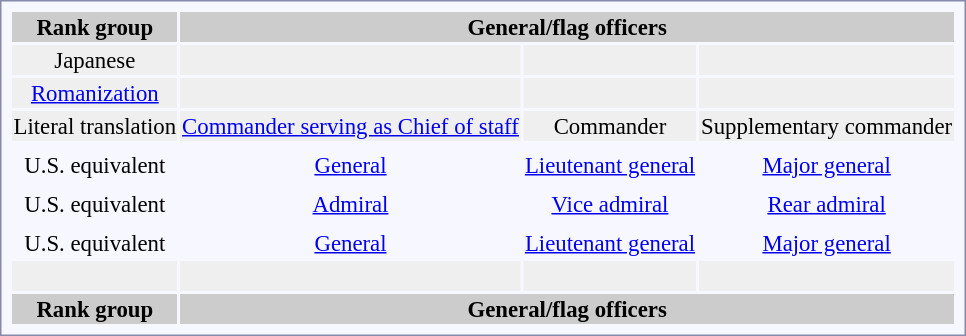<table style="border:1px solid #8888aa; background-color:#f7f8ff; padding:5px; font-size:95%; margin: 0px 12px 12px 0px; text-align:center;">
<tr style="background-color:#CCCCCC;">
<th>Rank group</th>
<th colspan=4>General/flag officers</th>
</tr>
<tr style="background:#efefef;">
<td>Japanese</td>
<td></td>
<td></td>
<td></td>
</tr>
<tr style="background:#efefef;">
<td><a href='#'>Romanization</a></td>
<td></td>
<td></td>
<td></td>
</tr>
<tr style="text-align:center; background:#efefef;">
<td>Literal translation</td>
<td><a href='#'>Commander serving as Chief of staff</a></td>
<td>Commander</td>
<td>Supplementary commander</td>
</tr>
<tr>
<td><strong></strong></td>
<td></td>
<td></td>
<td></td>
</tr>
<tr>
<td>U.S. equivalent</td>
<td><a href='#'>General</a></td>
<td><a href='#'>Lieutenant general</a></td>
<td><a href='#'>Major general</a></td>
</tr>
<tr>
<td><strong></strong></td>
<td></td>
<td></td>
<td></td>
</tr>
<tr>
<td>U.S. equivalent</td>
<td><a href='#'>Admiral</a></td>
<td><a href='#'>Vice admiral</a></td>
<td><a href='#'>Rear admiral</a></td>
</tr>
<tr>
<td><strong></strong></td>
<td></td>
<td></td>
<td></td>
</tr>
<tr>
<td>U.S. equivalent</td>
<td><a href='#'>General</a></td>
<td><a href='#'>Lieutenant general</a></td>
<td><a href='#'>Major general</a></td>
</tr>
<tr style="background:#efefef;">
<td></td>
<td><br></td>
<td><br></td>
<td><br></td>
</tr>
<tr style="background-color:#CCCCCC;">
<th>Rank group</th>
<th colspan=4>General/flag officers</th>
</tr>
</table>
